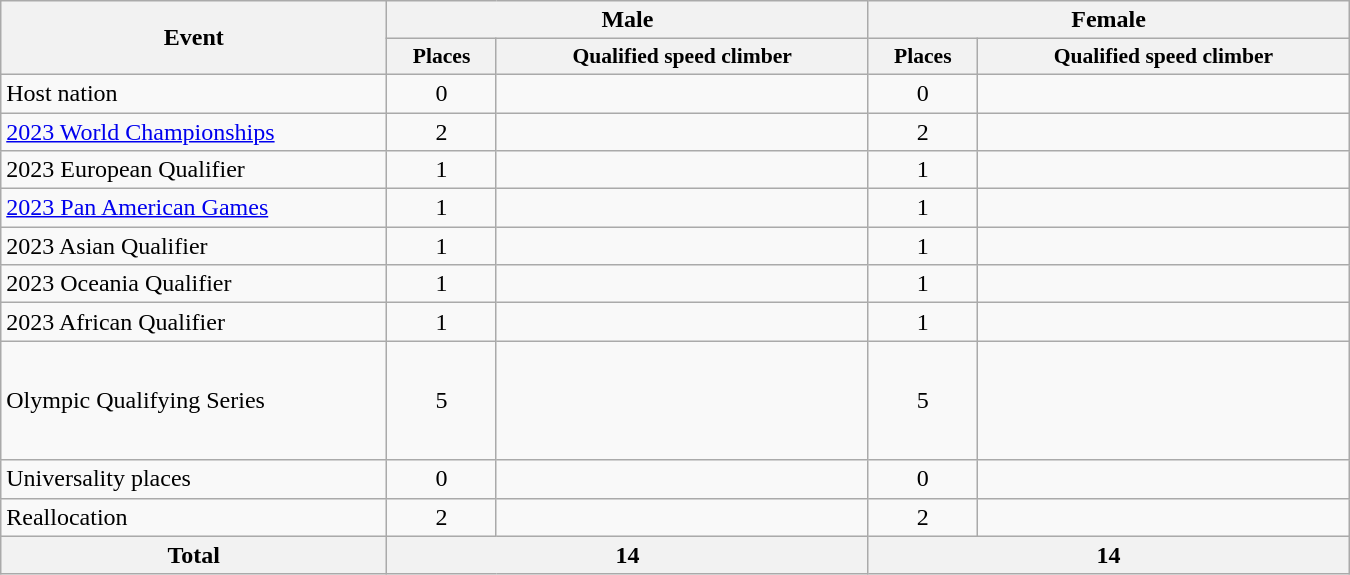<table class="wikitable"  style="width:900px; text-align:center;">
<tr>
<th rowspan=2 width=250>Event</th>
<th colspan=2>Male</th>
<th colspan=2>Female</th>
</tr>
<tr style="font-size:90%">
<th>Places</th>
<th>Qualified speed climber</th>
<th>Places</th>
<th>Qualified speed climber</th>
</tr>
<tr>
<td align=left>Host nation</td>
<td>0</td>
<td></td>
<td>0</td>
<td></td>
</tr>
<tr>
<td align=left><a href='#'>2023 World Championships</a></td>
<td>2</td>
<td align=left><br></td>
<td>2</td>
<td align=left><br></td>
</tr>
<tr>
<td align=left>2023 European Qualifier</td>
<td>1</td>
<td align=left></td>
<td>1</td>
<td align=left></td>
</tr>
<tr>
<td align=left><a href='#'>2023 Pan American Games</a></td>
<td>1</td>
<td align=left></td>
<td>1</td>
<td align=left></td>
</tr>
<tr>
<td align=left>2023 Asian Qualifier</td>
<td>1</td>
<td align=left></td>
<td>1</td>
<td align=left></td>
</tr>
<tr>
<td align=left>2023 Oceania Qualifier</td>
<td>1</td>
<td align=left></td>
<td>1</td>
<td align=left></td>
</tr>
<tr>
<td align=left>2023 African Qualifier</td>
<td>1</td>
<td align=left></td>
<td>1</td>
<td align=left></td>
</tr>
<tr>
<td align=left>Olympic Qualifying Series</td>
<td>5</td>
<td align=left><br><br><br><br></td>
<td>5</td>
<td align=left><br><br><br><br></td>
</tr>
<tr>
<td align=left>Universality places</td>
<td>0</td>
<td></td>
<td>0</td>
<td></td>
</tr>
<tr>
<td align=left>Reallocation</td>
<td>2</td>
<td align=left><br></td>
<td>2</td>
<td align=left><br></td>
</tr>
<tr>
<th>Total</th>
<th colspan=2>14</th>
<th colspan=2>14</th>
</tr>
</table>
